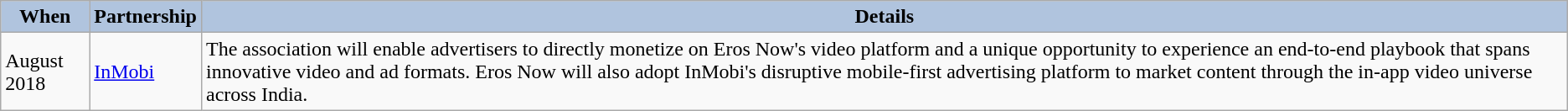<table class="wikitable" style="font-size:100%">
<tr style="text-align:center;">
<th style="text-align:center; background:#b0c4de;">When</th>
<th style="text-align:center; background:#b0c4de;">Partnership</th>
<th style="text-align:center; background:#b0c4de;">Details</th>
</tr>
<tr>
<td>August 2018</td>
<td><a href='#'>InMobi</a></td>
<td>The association will enable advertisers to directly monetize on Eros Now's video platform and a unique opportunity to experience an end-to-end playbook that spans innovative video and ad formats. Eros Now will also adopt InMobi's disruptive mobile-first advertising platform to market content through the in-app video universe across India.</td>
</tr>
</table>
